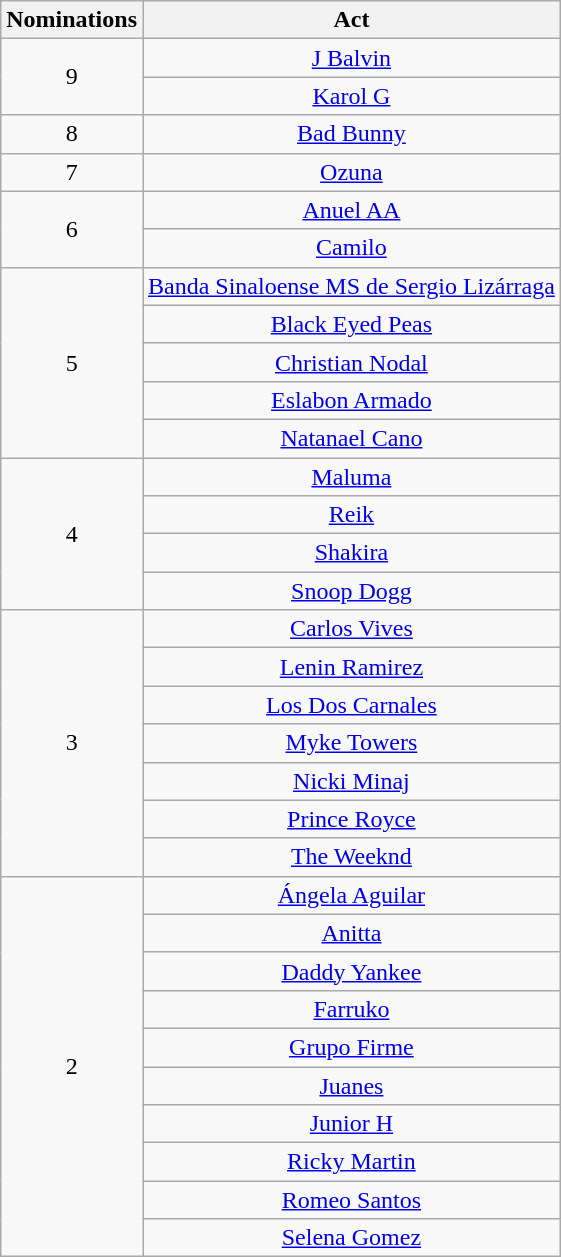<table class="wikitable" rowspan="2" style="text-align:center;">
<tr>
<th scope="col">Nominations</th>
<th scope="col">Act</th>
</tr>
<tr>
<td rowspan="2">9</td>
<td><a href='#'>J Balvin</a></td>
</tr>
<tr>
<td><a href='#'>Karol G</a></td>
</tr>
<tr>
<td>8</td>
<td><a href='#'>Bad Bunny</a></td>
</tr>
<tr>
<td>7</td>
<td><a href='#'>Ozuna</a></td>
</tr>
<tr>
<td rowspan="2">6</td>
<td><a href='#'>Anuel AA</a></td>
</tr>
<tr>
<td><a href='#'>Camilo</a></td>
</tr>
<tr>
<td rowspan="5">5</td>
<td><a href='#'>Banda Sinaloense MS de Sergio Lizárraga</a></td>
</tr>
<tr>
<td><a href='#'>Black Eyed Peas</a></td>
</tr>
<tr>
<td><a href='#'>Christian Nodal</a></td>
</tr>
<tr>
<td><a href='#'>Eslabon Armado</a></td>
</tr>
<tr>
<td><a href='#'>Natanael Cano</a></td>
</tr>
<tr>
<td rowspan="4">4</td>
<td><a href='#'>Maluma</a></td>
</tr>
<tr>
<td><a href='#'>Reik</a></td>
</tr>
<tr>
<td><a href='#'>Shakira</a></td>
</tr>
<tr>
<td><a href='#'>Snoop Dogg</a></td>
</tr>
<tr>
<td rowspan="7">3</td>
<td><a href='#'>Carlos Vives</a></td>
</tr>
<tr>
<td><a href='#'>Lenin Ramirez</a></td>
</tr>
<tr>
<td><a href='#'>Los Dos Carnales</a></td>
</tr>
<tr>
<td><a href='#'>Myke Towers</a></td>
</tr>
<tr>
<td><a href='#'>Nicki Minaj</a></td>
</tr>
<tr>
<td><a href='#'>Prince Royce</a></td>
</tr>
<tr>
<td><a href='#'>The Weeknd</a></td>
</tr>
<tr>
<td rowspan="10">2</td>
<td><a href='#'>Ángela Aguilar</a></td>
</tr>
<tr>
<td><a href='#'>Anitta</a></td>
</tr>
<tr>
<td><a href='#'>Daddy Yankee</a></td>
</tr>
<tr>
<td><a href='#'>Farruko</a></td>
</tr>
<tr>
<td><a href='#'>Grupo Firme</a></td>
</tr>
<tr>
<td><a href='#'>Juanes</a></td>
</tr>
<tr>
<td><a href='#'>Junior H</a></td>
</tr>
<tr>
<td><a href='#'>Ricky Martin</a></td>
</tr>
<tr>
<td><a href='#'>Romeo Santos</a></td>
</tr>
<tr>
<td><a href='#'>Selena Gomez</a></td>
</tr>
</table>
